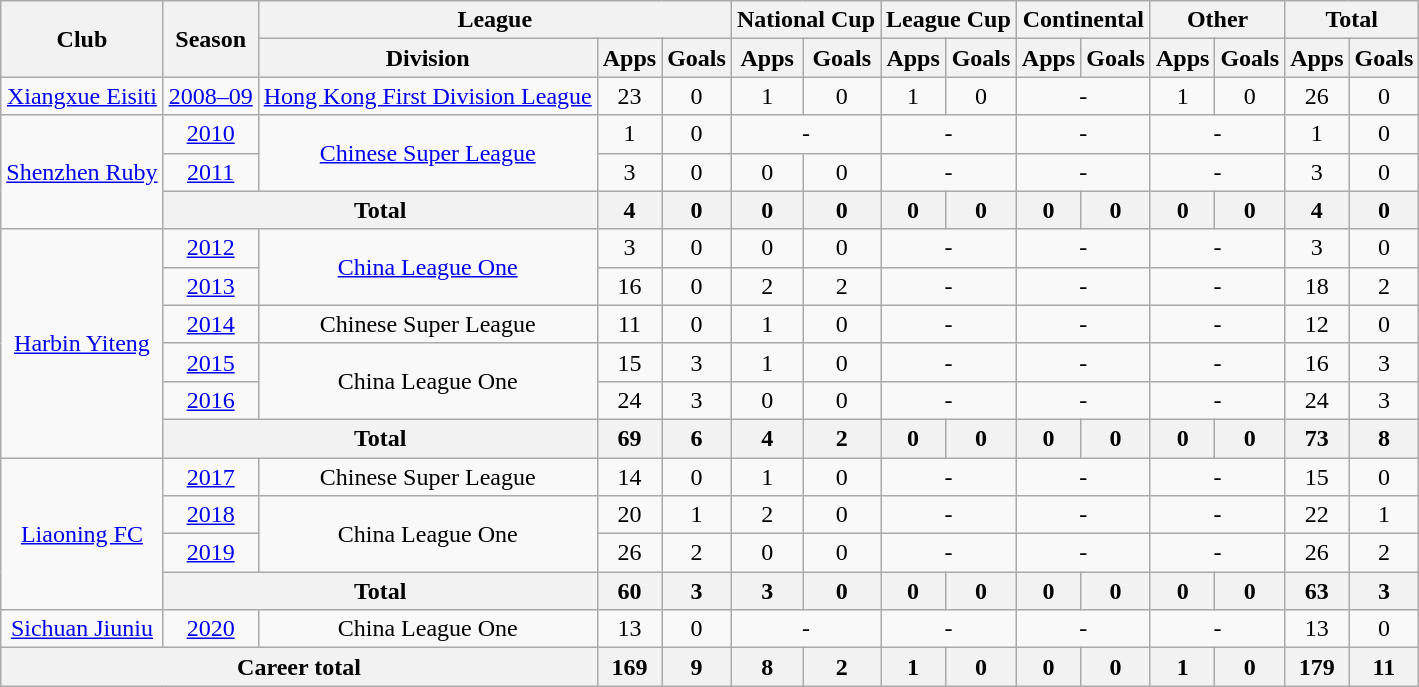<table class="wikitable" style="text-align: center">
<tr>
<th rowspan="2">Club</th>
<th rowspan="2">Season</th>
<th colspan="3">League</th>
<th colspan="2">National Cup</th>
<th colspan="2">League Cup</th>
<th colspan="2">Continental</th>
<th colspan="2">Other</th>
<th colspan="2">Total</th>
</tr>
<tr>
<th>Division</th>
<th>Apps</th>
<th>Goals</th>
<th>Apps</th>
<th>Goals</th>
<th>Apps</th>
<th>Goals</th>
<th>Apps</th>
<th>Goals</th>
<th>Apps</th>
<th>Goals</th>
<th>Apps</th>
<th>Goals</th>
</tr>
<tr>
<td><a href='#'>Xiangxue Eisiti</a></td>
<td><a href='#'>2008–09</a></td>
<td><a href='#'>Hong Kong First Division League</a></td>
<td>23</td>
<td>0</td>
<td>1</td>
<td>0</td>
<td>1</td>
<td>0</td>
<td colspan="2">-</td>
<td>1</td>
<td>0</td>
<td>26</td>
<td>0</td>
</tr>
<tr>
<td rowspan=3><a href='#'>Shenzhen Ruby</a></td>
<td><a href='#'>2010</a></td>
<td rowspan="2"><a href='#'>Chinese Super League</a></td>
<td>1</td>
<td>0</td>
<td colspan="2">-</td>
<td colspan="2">-</td>
<td colspan="2">-</td>
<td colspan="2">-</td>
<td>1</td>
<td>0</td>
</tr>
<tr>
<td><a href='#'>2011</a></td>
<td>3</td>
<td>0</td>
<td>0</td>
<td>0</td>
<td colspan="2">-</td>
<td colspan="2">-</td>
<td colspan="2">-</td>
<td>3</td>
<td>0</td>
</tr>
<tr>
<th colspan="2"><strong>Total</strong></th>
<th>4</th>
<th>0</th>
<th>0</th>
<th>0</th>
<th>0</th>
<th>0</th>
<th>0</th>
<th>0</th>
<th>0</th>
<th>0</th>
<th>4</th>
<th>0</th>
</tr>
<tr>
<td rowspan=6><a href='#'>Harbin Yiteng</a></td>
<td><a href='#'>2012</a></td>
<td rowspan="2"><a href='#'>China League One</a></td>
<td>3</td>
<td>0</td>
<td>0</td>
<td>0</td>
<td colspan="2">-</td>
<td colspan="2">-</td>
<td colspan="2">-</td>
<td>3</td>
<td>0</td>
</tr>
<tr>
<td><a href='#'>2013</a></td>
<td>16</td>
<td>0</td>
<td>2</td>
<td>2</td>
<td colspan="2">-</td>
<td colspan="2">-</td>
<td colspan="2">-</td>
<td>18</td>
<td>2</td>
</tr>
<tr>
<td><a href='#'>2014</a></td>
<td>Chinese Super League</td>
<td>11</td>
<td>0</td>
<td>1</td>
<td>0</td>
<td colspan="2">-</td>
<td colspan="2">-</td>
<td colspan="2">-</td>
<td>12</td>
<td>0</td>
</tr>
<tr>
<td><a href='#'>2015</a></td>
<td rowspan="2">China League One</td>
<td>15</td>
<td>3</td>
<td>1</td>
<td>0</td>
<td colspan="2">-</td>
<td colspan="2">-</td>
<td colspan="2">-</td>
<td>16</td>
<td>3</td>
</tr>
<tr>
<td><a href='#'>2016</a></td>
<td>24</td>
<td>3</td>
<td>0</td>
<td>0</td>
<td colspan="2">-</td>
<td colspan="2">-</td>
<td colspan="2">-</td>
<td>24</td>
<td>3</td>
</tr>
<tr>
<th colspan="2"><strong>Total</strong></th>
<th>69</th>
<th>6</th>
<th>4</th>
<th>2</th>
<th>0</th>
<th>0</th>
<th>0</th>
<th>0</th>
<th>0</th>
<th>0</th>
<th>73</th>
<th>8</th>
</tr>
<tr>
<td rowspan=4><a href='#'>Liaoning FC</a></td>
<td><a href='#'>2017</a></td>
<td>Chinese Super League</td>
<td>14</td>
<td>0</td>
<td>1</td>
<td>0</td>
<td colspan="2">-</td>
<td colspan="2">-</td>
<td colspan="2">-</td>
<td>15</td>
<td>0</td>
</tr>
<tr>
<td><a href='#'>2018</a></td>
<td rowspan="2">China League One</td>
<td>20</td>
<td>1</td>
<td>2</td>
<td>0</td>
<td colspan="2">-</td>
<td colspan="2">-</td>
<td colspan="2">-</td>
<td>22</td>
<td>1</td>
</tr>
<tr>
<td><a href='#'>2019</a></td>
<td>26</td>
<td>2</td>
<td>0</td>
<td>0</td>
<td colspan="2">-</td>
<td colspan="2">-</td>
<td colspan="2">-</td>
<td>26</td>
<td>2</td>
</tr>
<tr>
<th colspan="2"><strong>Total</strong></th>
<th>60</th>
<th>3</th>
<th>3</th>
<th>0</th>
<th>0</th>
<th>0</th>
<th>0</th>
<th>0</th>
<th>0</th>
<th>0</th>
<th>63</th>
<th>3</th>
</tr>
<tr>
<td><a href='#'>Sichuan Jiuniu</a></td>
<td><a href='#'>2020</a></td>
<td>China League One</td>
<td>13</td>
<td>0</td>
<td colspan="2">-</td>
<td colspan="2">-</td>
<td colspan="2">-</td>
<td colspan="2">-</td>
<td>13</td>
<td>0</td>
</tr>
<tr>
<th colspan=3>Career total</th>
<th>169</th>
<th>9</th>
<th>8</th>
<th>2</th>
<th>1</th>
<th>0</th>
<th>0</th>
<th>0</th>
<th>1</th>
<th>0</th>
<th>179</th>
<th>11</th>
</tr>
</table>
